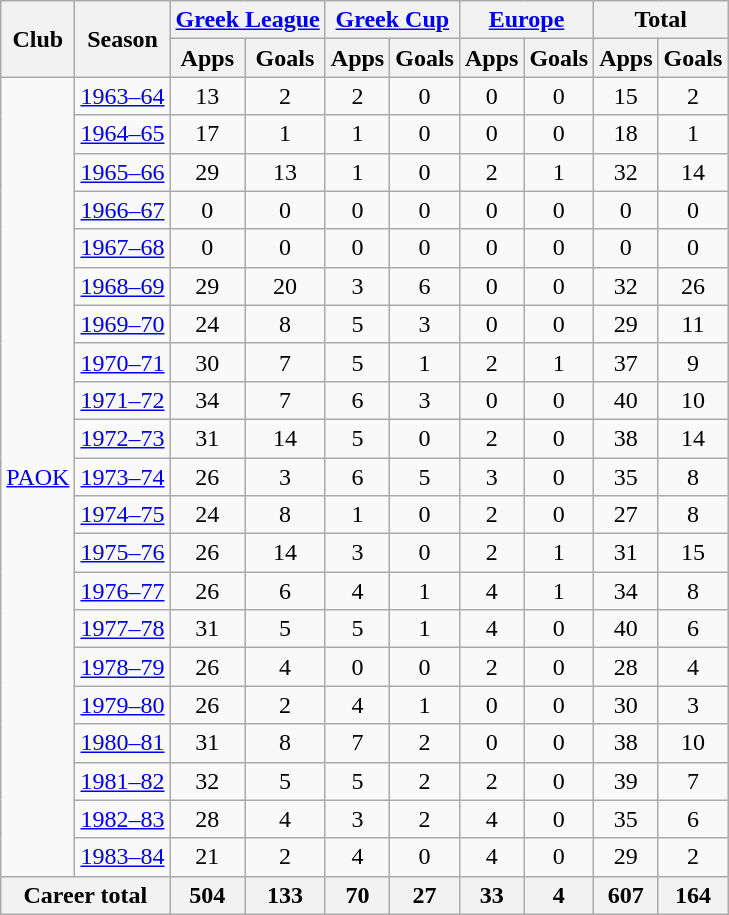<table class="wikitable" style="text-align:center">
<tr>
<th rowspan="2">Club</th>
<th rowspan="2">Season</th>
<th colspan="2"><a href='#'>Greek League</a></th>
<th colspan="2"><a href='#'>Greek Cup</a></th>
<th colspan="2"><a href='#'>Europe</a></th>
<th colspan="2">Total</th>
</tr>
<tr>
<th>Apps</th>
<th>Goals</th>
<th>Apps</th>
<th>Goals</th>
<th>Apps</th>
<th>Goals</th>
<th>Apps</th>
<th>Goals</th>
</tr>
<tr>
<td rowspan="21"><a href='#'>PAOK</a></td>
<td><a href='#'>1963–64</a></td>
<td>13</td>
<td>2</td>
<td>2</td>
<td>0</td>
<td>0</td>
<td>0</td>
<td>15</td>
<td>2</td>
</tr>
<tr>
<td><a href='#'>1964–65</a></td>
<td>17</td>
<td>1</td>
<td>1</td>
<td>0</td>
<td>0</td>
<td>0</td>
<td>18</td>
<td>1</td>
</tr>
<tr>
<td><a href='#'>1965–66</a></td>
<td>29</td>
<td>13</td>
<td>1</td>
<td>0</td>
<td>2</td>
<td>1</td>
<td>32</td>
<td>14</td>
</tr>
<tr>
<td><a href='#'>1966–67</a></td>
<td>0</td>
<td>0</td>
<td>0</td>
<td>0</td>
<td>0</td>
<td>0</td>
<td>0</td>
<td>0</td>
</tr>
<tr>
<td><a href='#'>1967–68</a></td>
<td>0</td>
<td>0</td>
<td>0</td>
<td>0</td>
<td>0</td>
<td>0</td>
<td>0</td>
<td>0</td>
</tr>
<tr>
<td><a href='#'>1968–69</a></td>
<td>29</td>
<td>20</td>
<td>3</td>
<td>6</td>
<td>0</td>
<td>0</td>
<td>32</td>
<td>26</td>
</tr>
<tr>
<td><a href='#'>1969–70</a></td>
<td>24</td>
<td>8</td>
<td>5</td>
<td>3</td>
<td>0</td>
<td>0</td>
<td>29</td>
<td>11</td>
</tr>
<tr>
<td><a href='#'>1970–71</a></td>
<td>30</td>
<td>7</td>
<td>5</td>
<td>1</td>
<td>2</td>
<td>1</td>
<td>37</td>
<td>9</td>
</tr>
<tr>
<td><a href='#'>1971–72</a></td>
<td>34</td>
<td>7</td>
<td>6</td>
<td>3</td>
<td>0</td>
<td>0</td>
<td>40</td>
<td>10</td>
</tr>
<tr>
<td><a href='#'>1972–73</a></td>
<td>31</td>
<td>14</td>
<td>5</td>
<td>0</td>
<td>2</td>
<td>0</td>
<td>38</td>
<td>14</td>
</tr>
<tr>
<td><a href='#'>1973–74</a></td>
<td>26</td>
<td>3</td>
<td>6</td>
<td>5</td>
<td>3</td>
<td>0</td>
<td>35</td>
<td>8</td>
</tr>
<tr>
<td><a href='#'>1974–75</a></td>
<td>24</td>
<td>8</td>
<td>1</td>
<td>0</td>
<td>2</td>
<td>0</td>
<td>27</td>
<td>8</td>
</tr>
<tr>
<td><a href='#'>1975–76</a></td>
<td>26</td>
<td>14</td>
<td>3</td>
<td>0</td>
<td>2</td>
<td>1</td>
<td>31</td>
<td>15</td>
</tr>
<tr>
<td><a href='#'>1976–77</a></td>
<td>26</td>
<td>6</td>
<td>4</td>
<td>1</td>
<td>4</td>
<td>1</td>
<td>34</td>
<td>8</td>
</tr>
<tr>
<td><a href='#'>1977–78</a></td>
<td>31</td>
<td>5</td>
<td>5</td>
<td>1</td>
<td>4</td>
<td>0</td>
<td>40</td>
<td>6</td>
</tr>
<tr>
<td><a href='#'>1978–79</a></td>
<td>26</td>
<td>4</td>
<td>0</td>
<td>0</td>
<td>2</td>
<td>0</td>
<td>28</td>
<td>4</td>
</tr>
<tr>
<td><a href='#'>1979–80</a></td>
<td>26</td>
<td>2</td>
<td>4</td>
<td>1</td>
<td>0</td>
<td>0</td>
<td>30</td>
<td>3</td>
</tr>
<tr>
<td><a href='#'>1980–81</a></td>
<td>31</td>
<td>8</td>
<td>7</td>
<td>2</td>
<td>0</td>
<td>0</td>
<td>38</td>
<td>10</td>
</tr>
<tr>
<td><a href='#'>1981–82</a></td>
<td>32</td>
<td>5</td>
<td>5</td>
<td>2</td>
<td>2</td>
<td>0</td>
<td>39</td>
<td>7</td>
</tr>
<tr>
<td><a href='#'>1982–83</a></td>
<td>28</td>
<td>4</td>
<td>3</td>
<td>2</td>
<td>4</td>
<td>0</td>
<td>35</td>
<td>6</td>
</tr>
<tr>
<td><a href='#'>1983–84</a></td>
<td>21</td>
<td>2</td>
<td>4</td>
<td>0</td>
<td>4</td>
<td>0</td>
<td>29</td>
<td>2</td>
</tr>
<tr>
<th colspan="2">Career total</th>
<th>504</th>
<th>133</th>
<th>70</th>
<th>27</th>
<th>33</th>
<th>4</th>
<th>607</th>
<th>164</th>
</tr>
</table>
